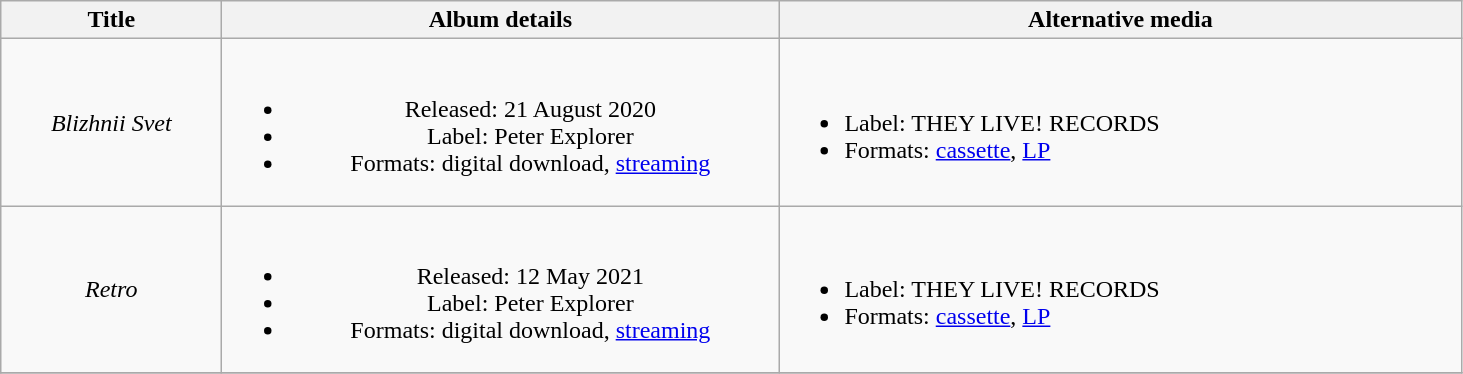<table class="wikitable" style=text-align:center;>
<tr>
<th scope="col" style="width:8.75em;">Title</th>
<th scope="col" style="width:22.75em;">Album details</th>
<th scope="col" style="width:28em;">Alternative media</th>
</tr>
<tr>
<td><em>Blizhnii Svet</em></td>
<td =left><br><ul><li>Released: 21 August 2020</li><li>Label: Peter Explorer</li><li>Formats: digital download, <a href='#'>streaming</a></li></ul></td>
<td align=left><br><ul><li>Label: THEY LIVE! RECORDS</li><li>Formats: <a href='#'>cassette</a>, <a href='#'>LP</a></li></ul></td>
</tr>
<tr>
<td><em>Retro</em></td>
<td =left><br><ul><li>Released: 12 May 2021</li><li>Label: Peter Explorer</li><li>Formats: digital download, <a href='#'>streaming</a></li></ul></td>
<td align=left><br><ul><li>Label: THEY LIVE! RECORDS</li><li>Formats: <a href='#'>cassette</a>, <a href='#'>LP</a></li></ul></td>
</tr>
<tr>
</tr>
</table>
